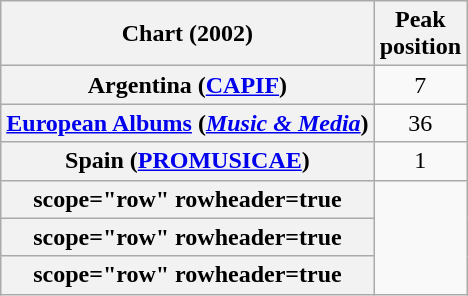<table class="wikitable sortable plainrowheaders">
<tr>
<th>Chart (2002)</th>
<th>Peak<br>position</th>
</tr>
<tr>
<th scope="row">Argentina (<a href='#'>CAPIF</a>)</th>
<td style="text-align:center;">7</td>
</tr>
<tr>
<th scope="row"><a href='#'>European Albums</a> (<em><a href='#'>Music & Media</a></em>)</th>
<td align="center">36</td>
</tr>
<tr>
<th scope="row">Spain (<a href='#'>PROMUSICAE</a>)</th>
<td style="text-align:center;">1</td>
</tr>
<tr>
<th>scope="row" rowheader=true</th>
</tr>
<tr>
<th>scope="row" rowheader=true</th>
</tr>
<tr>
<th>scope="row" rowheader=true</th>
</tr>
</table>
